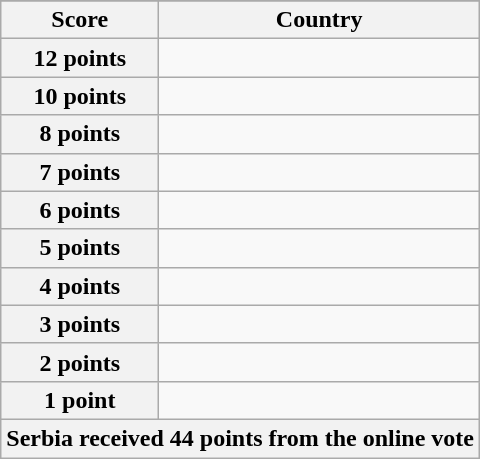<table class="wikitable">
<tr>
</tr>
<tr>
<th scope="col" width="33%">Score</th>
<th scope="col">Country</th>
</tr>
<tr>
<th scope="row">12 points</th>
<td></td>
</tr>
<tr>
<th scope="row">10 points</th>
<td></td>
</tr>
<tr>
<th scope="row">8 points</th>
<td></td>
</tr>
<tr>
<th scope="row">7 points</th>
<td></td>
</tr>
<tr>
<th scope="row">6 points</th>
<td></td>
</tr>
<tr>
<th scope="row">5 points</th>
<td></td>
</tr>
<tr>
<th scope="row">4 points</th>
<td></td>
</tr>
<tr>
<th scope="row">3 points</th>
<td></td>
</tr>
<tr>
<th scope="row">2 points</th>
<td></td>
</tr>
<tr>
<th scope="row">1 point</th>
<td></td>
</tr>
<tr>
<th colspan="2">Serbia received 44 points from the online vote</th>
</tr>
</table>
